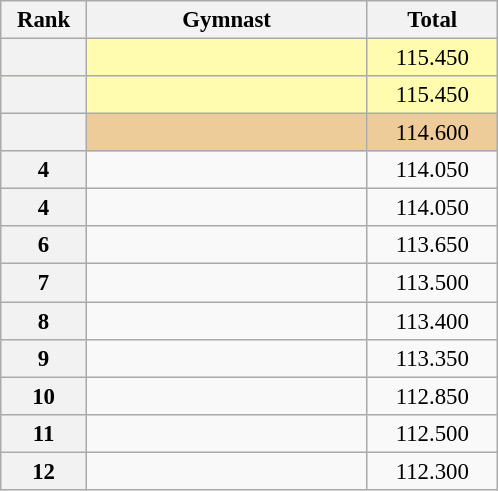<table class="wikitable sortable" style="text-align:center; font-size:95%">
<tr>
<th scope="col" style="width:50px;">Rank</th>
<th scope="col" style="width:180px;">Gymnast</th>
<th scope="col" style="width:80px;">Total</th>
</tr>
<tr style="background:#fffcaf;">
<th scope=row style="text-align:center"></th>
<td style="text-align:left;"></td>
<td>115.450</td>
</tr>
<tr style="background:#fffcaf;">
<th scope=row style="text-align:center"></th>
<td style="text-align:left;"></td>
<td>115.450</td>
</tr>
<tr style="background:#ec9;">
<th scope=row style="text-align:center"></th>
<td style="text-align:left;"></td>
<td>114.600</td>
</tr>
<tr>
<th scope=row style="text-align:center">4</th>
<td style="text-align:left;"></td>
<td>114.050</td>
</tr>
<tr>
<th scope=row style="text-align:center">4</th>
<td style="text-align:left;"></td>
<td>114.050</td>
</tr>
<tr>
<th scope=row style="text-align:center">6</th>
<td style="text-align:left;"></td>
<td>113.650</td>
</tr>
<tr>
<th scope=row style="text-align:center">7</th>
<td style="text-align:left;"></td>
<td>113.500</td>
</tr>
<tr>
<th scope=row style="text-align:center">8</th>
<td style="text-align:left;"></td>
<td>113.400</td>
</tr>
<tr>
<th scope=row style="text-align:center">9</th>
<td style="text-align:left;"></td>
<td>113.350</td>
</tr>
<tr>
<th scope=row style="text-align:center">10</th>
<td style="text-align:left;"></td>
<td>112.850</td>
</tr>
<tr>
<th scope=row style="text-align:center">11</th>
<td style="text-align:left;"></td>
<td>112.500</td>
</tr>
<tr>
<th scope=row style="text-align:center">12</th>
<td style="text-align:left;"></td>
<td>112.300</td>
</tr>
</table>
